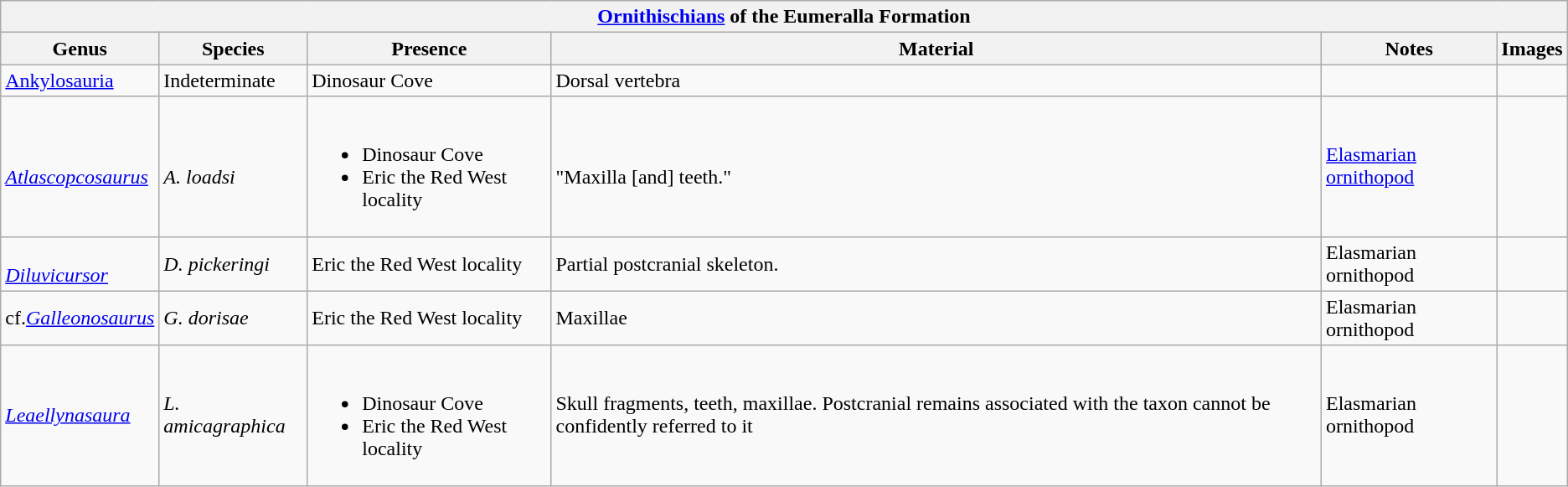<table class="wikitable" align="center">
<tr>
<th colspan="6" align="center"><strong><a href='#'>Ornithischians</a> of the Eumeralla Formation</strong></th>
</tr>
<tr>
<th>Genus</th>
<th>Species</th>
<th>Presence</th>
<th>Material</th>
<th>Notes</th>
<th>Images</th>
</tr>
<tr>
<td><a href='#'>Ankylosauria</a></td>
<td>Indeterminate</td>
<td>Dinosaur Cove</td>
<td>Dorsal vertebra</td>
<td></td>
</tr>
<tr>
<td><br><em><a href='#'>Atlascopcosaurus</a></em></td>
<td><br><em>A. loadsi</em></td>
<td><br><ul><li>Dinosaur Cove</li><li>Eric the Red West locality</li></ul></td>
<td><br>"Maxilla [and] teeth."</td>
<td><a href='#'>Elasmarian</a> <a href='#'>ornithopod</a></td>
<td></td>
</tr>
<tr>
<td><br><em><a href='#'>Diluvicursor</a></em></td>
<td><em>D. pickeringi</em></td>
<td>Eric the Red West locality</td>
<td>Partial postcranial skeleton.</td>
<td>Elasmarian ornithopod</td>
<td></td>
</tr>
<tr>
<td>cf.<em><a href='#'>Galleonosaurus</a></em></td>
<td><em>G. dorisae</em></td>
<td>Eric the Red West locality</td>
<td>Maxillae</td>
<td>Elasmarian ornithopod</td>
</tr>
<tr>
<td><em><a href='#'>Leaellynasaura</a></em></td>
<td><em>L. amicagraphica</em></td>
<td><br><ul><li>Dinosaur Cove</li><li>Eric the Red West locality</li></ul></td>
<td>Skull fragments, teeth, maxillae. Postcranial remains associated with the taxon cannot be confidently referred to it</td>
<td>Elasmarian ornithopod</td>
<td></td>
</tr>
</table>
